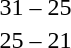<table style="text-align:center">
<tr>
<th width=200></th>
<th width=100></th>
<th width=200></th>
</tr>
<tr>
<td align=right><strong></strong></td>
<td>31 – 25</td>
<td align=left></td>
</tr>
<tr>
<td align=right><strong></strong></td>
<td>25 – 21</td>
<td align=left></td>
</tr>
</table>
